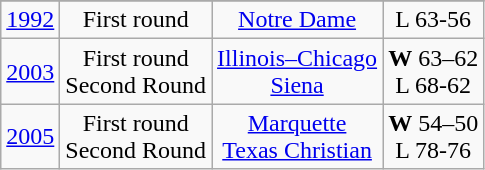<table class="wikitable" style="text-align:center">
<tr>
</tr>
<tr>
<td><a href='#'>1992</a></td>
<td>First round</td>
<td><a href='#'>Notre Dame</a></td>
<td>L 63-56</td>
</tr>
<tr>
<td><a href='#'>2003</a></td>
<td>First round<br>Second Round</td>
<td><a href='#'>Illinois–Chicago</a><br><a href='#'>Siena</a></td>
<td><strong>W</strong> 63–62<br> L 68-62</td>
</tr>
<tr>
<td><a href='#'>2005</a></td>
<td>First round<br>Second Round</td>
<td><a href='#'>Marquette</a><br><a href='#'>Texas Christian</a></td>
<td><strong>W</strong> 54–50<br>L 78-76</td>
</tr>
</table>
